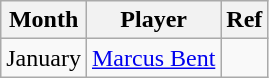<table class="wikitable" style="text-align:center">
<tr>
<th width=0%>Month</th>
<th width=0%>Player</th>
<th width=0%>Ref</th>
</tr>
<tr>
<td>January</td>
<td> <a href='#'>Marcus Bent</a></td>
<td></td>
</tr>
</table>
